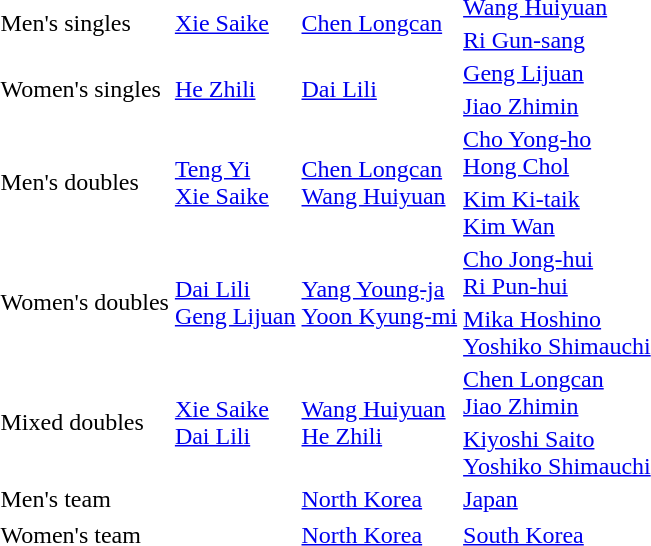<table>
<tr>
<td rowspan=2>Men's singles <br></td>
<td rowspan=2> <a href='#'>Xie Saike</a></td>
<td rowspan=2> <a href='#'>Chen Longcan</a></td>
<td> <a href='#'>Wang Huiyuan</a></td>
</tr>
<tr>
<td> <a href='#'>Ri Gun-sang</a></td>
</tr>
<tr>
<td rowspan=2>Women's singles <br></td>
<td rowspan=2> <a href='#'>He Zhili</a></td>
<td rowspan=2> <a href='#'>Dai Lili</a></td>
<td> <a href='#'>Geng Lijuan</a></td>
</tr>
<tr>
<td> <a href='#'>Jiao Zhimin</a></td>
</tr>
<tr>
<td rowspan=2>Men's doubles <br></td>
<td rowspan=2> <a href='#'>Teng Yi</a><br> <a href='#'>Xie Saike</a></td>
<td rowspan=2> <a href='#'>Chen Longcan</a><br> <a href='#'>Wang Huiyuan</a></td>
<td> <a href='#'>Cho Yong-ho</a><br> <a href='#'>Hong Chol</a></td>
</tr>
<tr>
<td> <a href='#'>Kim Ki-taik</a><br> <a href='#'>Kim Wan</a></td>
</tr>
<tr>
<td rowspan=2>Women's doubles <br></td>
<td rowspan=2> <a href='#'>Dai Lili</a><br> <a href='#'>Geng Lijuan</a></td>
<td rowspan=2> <a href='#'>Yang Young-ja</a><br> <a href='#'>Yoon Kyung-mi</a></td>
<td> <a href='#'>Cho Jong-hui</a><br>  <a href='#'>Ri Pun-hui</a></td>
</tr>
<tr>
<td> <a href='#'>Mika Hoshino</a><br> <a href='#'>Yoshiko Shimauchi</a></td>
</tr>
<tr>
<td rowspan=2>Mixed doubles <br></td>
<td rowspan=2> <a href='#'>Xie Saike</a><br> <a href='#'>Dai Lili</a></td>
<td rowspan=2> <a href='#'>Wang Huiyuan</a><br> <a href='#'>He Zhili</a></td>
<td> <a href='#'>Chen Longcan</a><br> <a href='#'>Jiao Zhimin</a></td>
</tr>
<tr>
<td> <a href='#'>Kiyoshi Saito</a><br> <a href='#'>Yoshiko Shimauchi</a></td>
</tr>
<tr>
<td rowspan=1>Men's team <br></td>
<td rowspan=1></td>
<td rowspan=1> <a href='#'>North Korea</a></td>
<td> <a href='#'>Japan</a></td>
</tr>
<tr>
</tr>
<tr>
<td rowspan=1>Women's team <br></td>
<td rowspan=1></td>
<td rowspan=1> <a href='#'>North Korea</a></td>
<td> <a href='#'>South Korea</a></td>
</tr>
<tr>
</tr>
</table>
